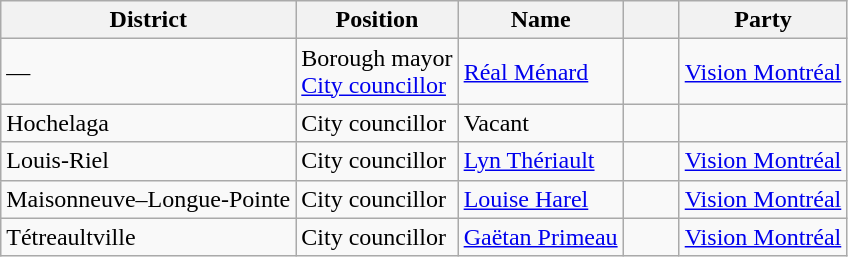<table class="wikitable" border="1">
<tr>
<th>District</th>
<th>Position</th>
<th>Name</th>
<th width="30px"> </th>
<th>Party</th>
</tr>
<tr>
<td>—</td>
<td>Borough mayor<br><a href='#'>City councillor</a></td>
<td><a href='#'>Réal Ménard</a></td>
<td> </td>
<td><a href='#'>Vision Montréal</a></td>
</tr>
<tr>
<td>Hochelaga</td>
<td>City councillor</td>
<td>Vacant</td>
<td></td>
<td></td>
</tr>
<tr>
<td>Louis-Riel</td>
<td>City councillor</td>
<td><a href='#'>Lyn Thériault</a></td>
<td> </td>
<td><a href='#'>Vision Montréal</a></td>
</tr>
<tr>
<td>Maisonneuve–Longue-Pointe</td>
<td>City councillor</td>
<td><a href='#'>Louise Harel</a></td>
<td> </td>
<td><a href='#'>Vision Montréal</a></td>
</tr>
<tr>
<td>Tétreaultville</td>
<td>City councillor</td>
<td><a href='#'>Gaëtan Primeau</a></td>
<td> </td>
<td><a href='#'>Vision Montréal</a></td>
</tr>
</table>
